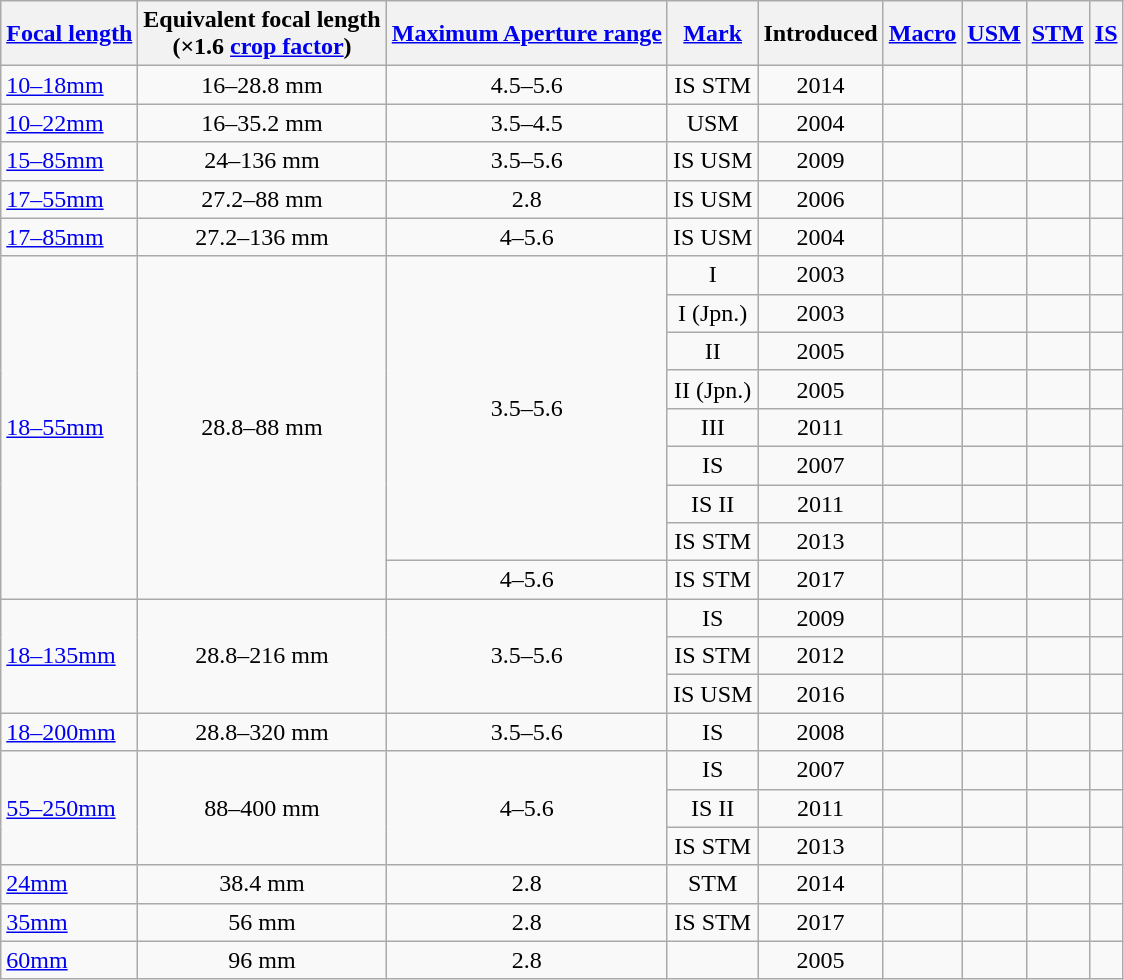<table class="wikitable sortable" style="text-align:center">
<tr>
<th><a href='#'>Focal length</a></th>
<th>Equivalent focal length<br>(×1.6 <a href='#'>crop factor</a>)</th>
<th><a href='#'>Maximum Aperture range</a></th>
<th><a href='#'>Mark</a></th>
<th>Introduced</th>
<th><a href='#'>Macro</a></th>
<th><a href='#'>USM</a></th>
<th><a href='#'>STM</a></th>
<th><a href='#'>IS</a><br></th>
</tr>
<tr>
<td style="text-align:left;"><a href='#'>10–18mm</a></td>
<td>16–28.8 mm</td>
<td>4.5–5.6</td>
<td>IS STM</td>
<td>2014</td>
<td></td>
<td></td>
<td></td>
<td></td>
</tr>
<tr>
<td style="text-align:left;"><a href='#'>10–22mm</a></td>
<td>16–35.2 mm</td>
<td>3.5–4.5</td>
<td>USM</td>
<td>2004</td>
<td></td>
<td></td>
<td></td>
<td></td>
</tr>
<tr>
<td style="text-align:left;"><a href='#'>15–85mm</a></td>
<td>24–136 mm</td>
<td>3.5–5.6</td>
<td>IS USM</td>
<td>2009</td>
<td></td>
<td></td>
<td></td>
<td></td>
</tr>
<tr>
<td style="text-align:left;"><a href='#'>17–55mm</a></td>
<td>27.2–88 mm</td>
<td>2.8</td>
<td>IS USM</td>
<td>2006</td>
<td></td>
<td></td>
<td></td>
<td></td>
</tr>
<tr>
<td style="text-align:left;"><a href='#'>17–85mm</a></td>
<td>27.2–136 mm</td>
<td>4–5.6</td>
<td>IS USM</td>
<td>2004</td>
<td></td>
<td></td>
<td></td>
<td></td>
</tr>
<tr>
<td rowspan="9" style="text-align:left;"><a href='#'>18–55mm</a></td>
<td rowspan=9>28.8–88 mm</td>
<td rowspan=8>3.5–5.6</td>
<td>I</td>
<td>2003</td>
<td></td>
<td></td>
<td></td>
<td></td>
</tr>
<tr>
<td>I (Jpn.)</td>
<td>2003</td>
<td></td>
<td></td>
<td></td>
<td></td>
</tr>
<tr>
<td>II</td>
<td>2005</td>
<td></td>
<td></td>
<td></td>
<td></td>
</tr>
<tr>
<td>II (Jpn.)</td>
<td>2005</td>
<td></td>
<td></td>
<td></td>
<td></td>
</tr>
<tr>
<td>III</td>
<td>2011</td>
<td></td>
<td></td>
<td></td>
<td></td>
</tr>
<tr>
<td>IS</td>
<td>2007</td>
<td></td>
<td></td>
<td></td>
<td></td>
</tr>
<tr>
<td>IS II</td>
<td>2011</td>
<td></td>
<td></td>
<td></td>
<td></td>
</tr>
<tr>
<td>IS STM</td>
<td>2013</td>
<td></td>
<td></td>
<td></td>
<td></td>
</tr>
<tr>
<td rowspan=1>4–5.6</td>
<td>IS STM</td>
<td>2017</td>
<td></td>
<td></td>
<td></td>
<td></td>
</tr>
<tr>
<td rowspan="3" style="text-align:left;"><a href='#'>18–135mm</a></td>
<td rowspan=3>28.8–216 mm</td>
<td rowspan=3>3.5–5.6</td>
<td>IS</td>
<td>2009</td>
<td></td>
<td></td>
<td></td>
<td></td>
</tr>
<tr>
<td>IS STM</td>
<td>2012</td>
<td></td>
<td></td>
<td></td>
<td></td>
</tr>
<tr>
<td>IS USM</td>
<td>2016</td>
<td></td>
<td></td>
<td></td>
<td></td>
</tr>
<tr>
<td style="text-align:left;"><a href='#'>18–200mm</a></td>
<td>28.8–320 mm</td>
<td>3.5–5.6</td>
<td>IS</td>
<td>2008</td>
<td></td>
<td></td>
<td></td>
<td></td>
</tr>
<tr>
<td rowspan=3 style="text-align:left;"><a href='#'>55–250mm</a></td>
<td rowspan=3>88–400 mm</td>
<td rowspan=3>4–5.6</td>
<td>IS</td>
<td>2007</td>
<td></td>
<td></td>
<td></td>
<td></td>
</tr>
<tr>
<td>IS II</td>
<td>2011</td>
<td></td>
<td></td>
<td></td>
<td></td>
</tr>
<tr>
<td>IS STM</td>
<td>2013</td>
<td></td>
<td></td>
<td></td>
<td><br></td>
</tr>
<tr>
<td style="text-align:left;"><a href='#'>24mm</a></td>
<td>38.4 mm</td>
<td>2.8</td>
<td>STM</td>
<td>2014</td>
<td></td>
<td></td>
<td></td>
<td></td>
</tr>
<tr>
<td style="text-align:left;"><a href='#'>35mm</a></td>
<td>56 mm</td>
<td>2.8</td>
<td>IS STM</td>
<td>2017</td>
<td></td>
<td></td>
<td></td>
<td></td>
</tr>
<tr>
<td style="text-align:left;"><a href='#'>60mm</a></td>
<td>96 mm</td>
<td>2.8</td>
<td></td>
<td>2005</td>
<td></td>
<td></td>
<td></td>
<td></td>
</tr>
</table>
